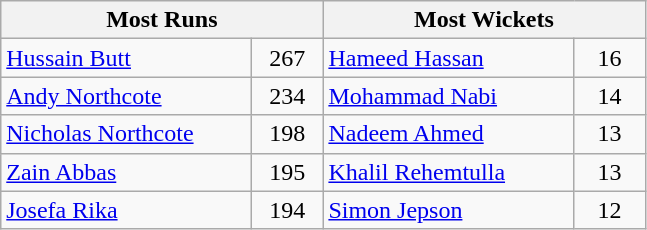<table class="wikitable">
<tr>
<th colspan="2" align="center">Most Runs</th>
<th colspan="2" align="center">Most Wickets</th>
</tr>
<tr>
<td width=160> <a href='#'>Hussain Butt</a></td>
<td width=40 align=center>267</td>
<td width=160> <a href='#'>Hameed Hassan</a></td>
<td width=40 align=center>16</td>
</tr>
<tr>
<td> <a href='#'>Andy Northcote</a></td>
<td align=center>234</td>
<td> <a href='#'>Mohammad Nabi</a></td>
<td align=center>14</td>
</tr>
<tr>
<td> <a href='#'>Nicholas Northcote</a></td>
<td align=center>198</td>
<td> <a href='#'>Nadeem Ahmed</a></td>
<td align=center>13</td>
</tr>
<tr>
<td> <a href='#'>Zain Abbas</a></td>
<td align=center>195</td>
<td> <a href='#'>Khalil Rehemtulla</a></td>
<td align=center>13</td>
</tr>
<tr>
<td> <a href='#'>Josefa Rika</a></td>
<td align=center>194</td>
<td> <a href='#'>Simon Jepson</a></td>
<td align=center>12</td>
</tr>
</table>
